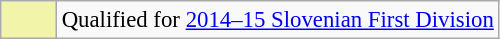<table class="wikitable" style="font-size:95%;">
<tr>
<td bgcolor=F2F5A9 width=30></td>
<td>Qualified for <a href='#'>2014–15 Slovenian First Division</a></td>
</tr>
</table>
